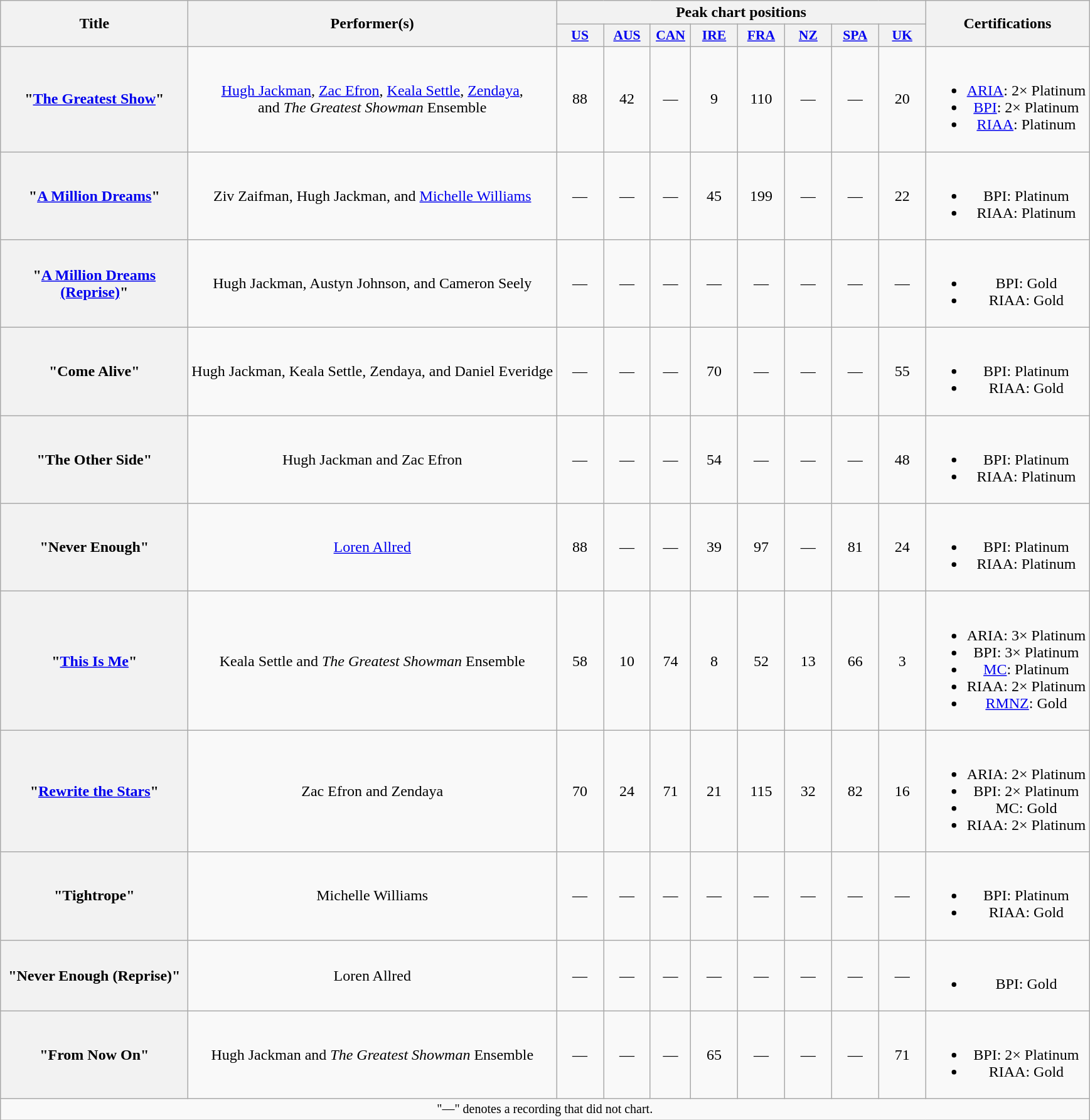<table class="wikitable plainrowheaders" style="text-align:center;" border="1">
<tr>
<th scope="col" rowspan="2" style="width:12em;">Title</th>
<th scope="col" rowspan="2">Performer(s)</th>
<th scope="col" colspan="8">Peak chart positions</th>
<th scope="col" rowspan="2">Certifications</th>
</tr>
<tr>
<th scope="col" style="width:3em;font-size:90%;"><a href='#'>US</a><br></th>
<th scope="col" style="width:3em;font-size:90%;"><a href='#'>AUS</a><br></th>
<th scope="col" style="width:2.5em;font-size:90%;"><a href='#'>CAN</a><br></th>
<th scope="col" style="width:3em;font-size:90%;"><a href='#'>IRE</a><br> </th>
<th scope="col" style="width:3em;font-size:90%;"><a href='#'>FRA</a><br> </th>
<th scope="col" style="width:3em;font-size:90%;"><a href='#'>NZ</a><br> </th>
<th scope="col" style="width:3em;font-size:90%;"><a href='#'>SPA</a><br> </th>
<th scope="col" style="width:3em;font-size:90%;"><a href='#'>UK</a><br> </th>
</tr>
<tr>
<th scope="row">"<a href='#'>The Greatest Show</a>"</th>
<td><a href='#'>Hugh Jackman</a>, <a href='#'>Zac Efron</a>, <a href='#'>Keala Settle</a>, <a href='#'>Zendaya</a>, <br>and <em>The Greatest Showman</em> Ensemble</td>
<td>88</td>
<td>42</td>
<td>—</td>
<td>9</td>
<td>110</td>
<td>—</td>
<td>—</td>
<td>20</td>
<td><br><ul><li><a href='#'>ARIA</a>: 2× Platinum</li><li><a href='#'>BPI</a>: 2× Platinum</li><li><a href='#'>RIAA</a>: Platinum</li></ul></td>
</tr>
<tr>
<th scope="row">"<a href='#'>A Million Dreams</a>"</th>
<td>Ziv Zaifman, Hugh Jackman, and <a href='#'>Michelle Williams</a></td>
<td>—</td>
<td>—</td>
<td>—</td>
<td>45</td>
<td>199</td>
<td>—</td>
<td>—</td>
<td>22</td>
<td><br><ul><li>BPI: Platinum</li><li>RIAA: Platinum</li></ul></td>
</tr>
<tr>
<th scope="row">"<a href='#'>A Million Dreams (Reprise)</a>"</th>
<td>Hugh Jackman, Austyn Johnson, and Cameron Seely</td>
<td>—</td>
<td>—</td>
<td>—</td>
<td>—</td>
<td>—</td>
<td>—</td>
<td>—</td>
<td>—</td>
<td><br><ul><li>BPI: Gold</li><li>RIAA: Gold</li></ul></td>
</tr>
<tr>
<th scope="row">"Come Alive"</th>
<td>Hugh Jackman, Keala Settle, Zendaya, and Daniel Everidge</td>
<td>—</td>
<td>—</td>
<td>—</td>
<td>70</td>
<td>—</td>
<td>—</td>
<td>—</td>
<td>55</td>
<td><br><ul><li>BPI: Platinum</li><li>RIAA: Gold</li></ul></td>
</tr>
<tr>
<th scope="row">"The Other Side"</th>
<td>Hugh Jackman and Zac Efron</td>
<td>—</td>
<td>—</td>
<td>—</td>
<td>54</td>
<td>—</td>
<td>—</td>
<td>—</td>
<td>48</td>
<td><br><ul><li>BPI: Platinum</li><li>RIAA: Platinum</li></ul></td>
</tr>
<tr>
<th scope="row">"Never Enough"</th>
<td><a href='#'>Loren Allred</a></td>
<td>88</td>
<td>—</td>
<td>—</td>
<td>39</td>
<td>97</td>
<td>—</td>
<td>81</td>
<td>24</td>
<td><br><ul><li>BPI: Platinum</li><li>RIAA: Platinum</li></ul></td>
</tr>
<tr>
<th scope="row">"<a href='#'>This Is Me</a>"<br></th>
<td>Keala Settle and <em>The Greatest Showman</em> Ensemble</td>
<td>58</td>
<td>10</td>
<td>74</td>
<td>8</td>
<td>52</td>
<td>13</td>
<td>66</td>
<td>3</td>
<td><br><ul><li>ARIA: 3× Platinum</li><li>BPI: 3× Platinum</li><li><a href='#'>MC</a>: Platinum</li><li>RIAA: 2× Platinum</li><li><a href='#'>RMNZ</a>: Gold</li></ul></td>
</tr>
<tr>
<th scope="row">"<a href='#'>Rewrite the Stars</a>"</th>
<td>Zac Efron and Zendaya</td>
<td>70</td>
<td>24</td>
<td>71</td>
<td>21</td>
<td>115</td>
<td>32</td>
<td>82</td>
<td>16</td>
<td><br><ul><li>ARIA: 2× Platinum</li><li>BPI: 2× Platinum</li><li>MC: Gold</li><li>RIAA: 2× Platinum</li></ul></td>
</tr>
<tr>
<th scope="row">"Tightrope"</th>
<td>Michelle Williams</td>
<td>—</td>
<td>—</td>
<td>—</td>
<td>—</td>
<td>—</td>
<td>—</td>
<td>—</td>
<td>—</td>
<td><br><ul><li>BPI: Platinum</li><li>RIAA: Gold</li></ul></td>
</tr>
<tr>
<th scope="row">"Never Enough (Reprise)"</th>
<td>Loren Allred</td>
<td>—</td>
<td>—</td>
<td>—</td>
<td>—</td>
<td>—</td>
<td>—</td>
<td>—</td>
<td>—</td>
<td><br><ul><li>BPI: Gold</li></ul></td>
</tr>
<tr>
<th scope="row">"From Now On"</th>
<td>Hugh Jackman and <em>The Greatest Showman</em> Ensemble</td>
<td>—</td>
<td>—</td>
<td>—</td>
<td>65</td>
<td>—</td>
<td>—</td>
<td>—</td>
<td>71</td>
<td><br><ul><li>BPI: 2× Platinum</li><li>RIAA: Gold</li></ul></td>
</tr>
<tr>
<td colspan="12" style="font-size:smaller;" style="text-align:center;">"—" denotes a recording that did not chart.</td>
</tr>
</table>
